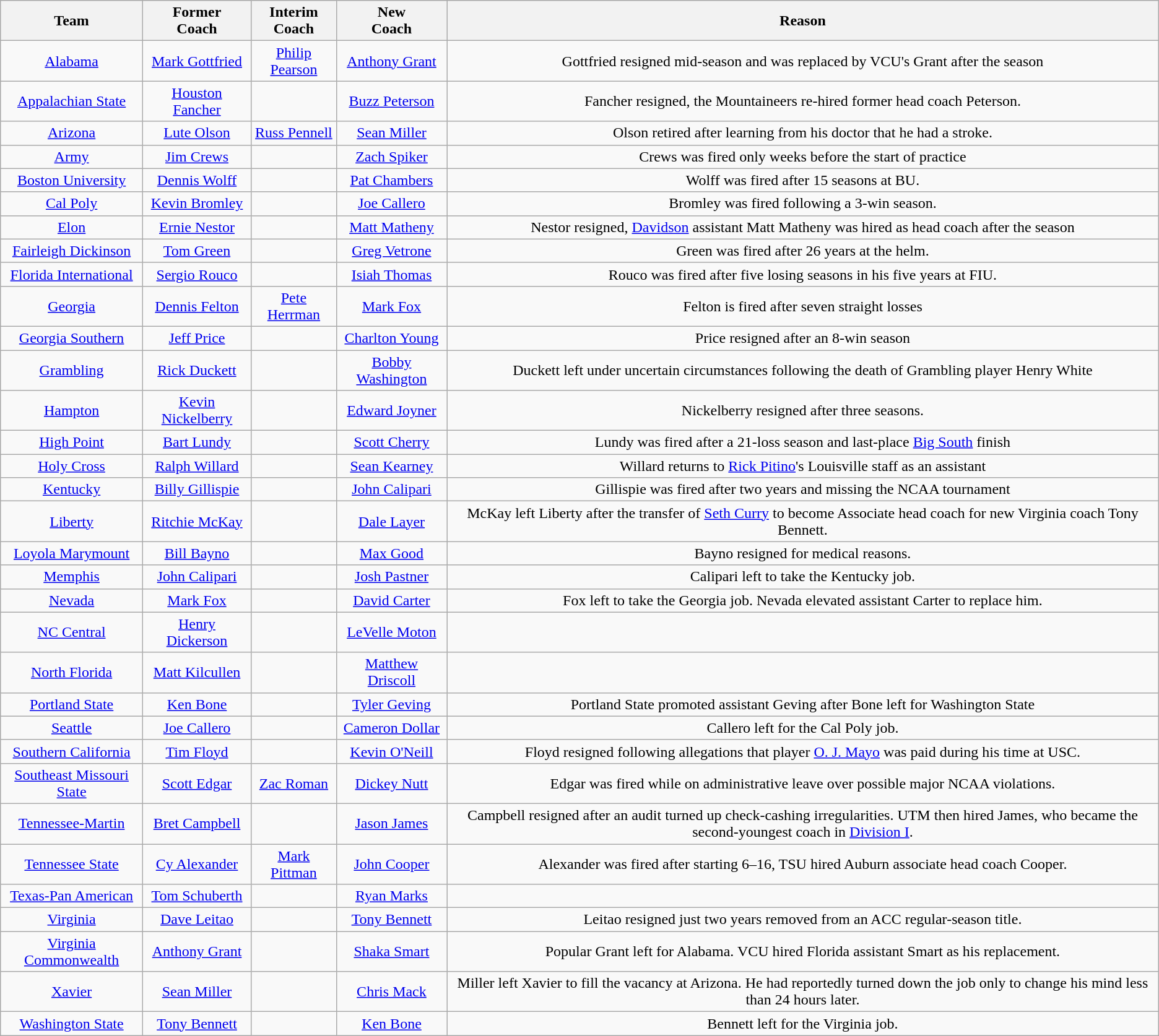<table class="wikitable" style="text-align:center;">
<tr>
<th>Team</th>
<th>Former<br>Coach</th>
<th>Interim<br>Coach</th>
<th>New<br>Coach</th>
<th>Reason</th>
</tr>
<tr>
<td><a href='#'>Alabama</a></td>
<td><a href='#'>Mark Gottfried</a></td>
<td><a href='#'>Philip Pearson</a></td>
<td><a href='#'>Anthony Grant</a></td>
<td>Gottfried resigned mid-season and was replaced by VCU's Grant after the season</td>
</tr>
<tr>
<td><a href='#'>Appalachian State</a></td>
<td><a href='#'>Houston Fancher</a></td>
<td></td>
<td><a href='#'>Buzz Peterson</a></td>
<td>Fancher resigned, the Mountaineers re-hired former head coach Peterson.</td>
</tr>
<tr>
<td><a href='#'>Arizona</a></td>
<td><a href='#'>Lute Olson</a></td>
<td><a href='#'>Russ Pennell</a></td>
<td><a href='#'>Sean Miller</a></td>
<td>Olson retired after learning from his doctor that he had a stroke.</td>
</tr>
<tr>
<td><a href='#'>Army</a></td>
<td><a href='#'>Jim Crews</a></td>
<td></td>
<td><a href='#'>Zach Spiker</a></td>
<td>Crews was fired only weeks before the start of practice</td>
</tr>
<tr>
<td><a href='#'>Boston University</a></td>
<td><a href='#'>Dennis Wolff</a></td>
<td></td>
<td><a href='#'>Pat Chambers</a></td>
<td>Wolff was fired after 15 seasons at BU.</td>
</tr>
<tr>
<td><a href='#'>Cal Poly</a></td>
<td><a href='#'>Kevin Bromley</a></td>
<td></td>
<td><a href='#'>Joe Callero</a></td>
<td>Bromley was fired following a 3-win season.</td>
</tr>
<tr>
<td><a href='#'>Elon</a></td>
<td><a href='#'>Ernie Nestor</a></td>
<td></td>
<td><a href='#'>Matt Matheny</a></td>
<td>Nestor resigned, <a href='#'>Davidson</a> assistant Matt Matheny was hired as head coach after the season</td>
</tr>
<tr>
<td><a href='#'>Fairleigh Dickinson</a></td>
<td><a href='#'>Tom Green</a></td>
<td></td>
<td><a href='#'>Greg Vetrone</a></td>
<td>Green was fired after 26 years at the helm.</td>
</tr>
<tr>
<td><a href='#'>Florida International</a></td>
<td><a href='#'>Sergio Rouco</a></td>
<td></td>
<td><a href='#'>Isiah Thomas</a></td>
<td>Rouco was fired after five losing seasons in his five years at FIU.</td>
</tr>
<tr>
<td><a href='#'>Georgia</a></td>
<td><a href='#'>Dennis Felton</a></td>
<td><a href='#'>Pete Herrman</a></td>
<td><a href='#'>Mark Fox</a></td>
<td>Felton is fired after seven straight losses</td>
</tr>
<tr>
<td><a href='#'>Georgia Southern</a></td>
<td><a href='#'>Jeff Price</a></td>
<td></td>
<td><a href='#'>Charlton Young</a></td>
<td>Price resigned after an 8-win season</td>
</tr>
<tr>
<td><a href='#'>Grambling</a></td>
<td><a href='#'>Rick Duckett</a></td>
<td></td>
<td><a href='#'>Bobby Washington</a></td>
<td>Duckett left under uncertain circumstances following the death of Grambling player Henry White</td>
</tr>
<tr>
<td><a href='#'>Hampton</a></td>
<td><a href='#'>Kevin Nickelberry</a></td>
<td></td>
<td><a href='#'>Edward Joyner</a></td>
<td>Nickelberry resigned after three seasons.</td>
</tr>
<tr>
<td><a href='#'>High Point</a></td>
<td><a href='#'>Bart Lundy</a></td>
<td></td>
<td><a href='#'>Scott Cherry</a></td>
<td>Lundy was fired after a 21-loss season and last-place <a href='#'>Big South</a> finish</td>
</tr>
<tr>
<td><a href='#'>Holy Cross</a></td>
<td><a href='#'>Ralph Willard</a></td>
<td></td>
<td><a href='#'>Sean Kearney</a></td>
<td>Willard returns to <a href='#'>Rick Pitino</a>'s Louisville staff as an assistant</td>
</tr>
<tr>
<td><a href='#'>Kentucky</a></td>
<td><a href='#'>Billy Gillispie</a></td>
<td></td>
<td><a href='#'>John Calipari</a></td>
<td>Gillispie was fired after two years and missing the NCAA tournament</td>
</tr>
<tr>
<td><a href='#'>Liberty</a></td>
<td><a href='#'>Ritchie McKay</a></td>
<td></td>
<td><a href='#'>Dale Layer</a></td>
<td>McKay left Liberty after the transfer of <a href='#'>Seth Curry</a> to become Associate head coach for new Virginia coach Tony Bennett.</td>
</tr>
<tr>
<td><a href='#'>Loyola Marymount</a></td>
<td><a href='#'>Bill Bayno</a></td>
<td></td>
<td><a href='#'>Max Good</a></td>
<td>Bayno resigned for medical reasons.</td>
</tr>
<tr>
<td><a href='#'>Memphis</a></td>
<td><a href='#'>John Calipari</a></td>
<td></td>
<td><a href='#'>Josh Pastner</a></td>
<td>Calipari left to take the Kentucky job.</td>
</tr>
<tr>
<td><a href='#'>Nevada</a></td>
<td><a href='#'>Mark Fox</a></td>
<td></td>
<td><a href='#'>David Carter</a></td>
<td>Fox left to take the Georgia job.  Nevada elevated assistant Carter to replace him.</td>
</tr>
<tr>
<td><a href='#'>NC Central</a></td>
<td><a href='#'>Henry Dickerson</a></td>
<td></td>
<td><a href='#'>LeVelle Moton</a></td>
<td></td>
</tr>
<tr>
<td><a href='#'>North Florida</a></td>
<td><a href='#'>Matt Kilcullen</a></td>
<td></td>
<td><a href='#'>Matthew Driscoll</a></td>
<td></td>
</tr>
<tr>
<td><a href='#'>Portland State</a></td>
<td><a href='#'>Ken Bone</a></td>
<td></td>
<td><a href='#'>Tyler Geving</a></td>
<td>Portland State promoted assistant Geving after Bone left for Washington State</td>
</tr>
<tr>
<td><a href='#'>Seattle</a></td>
<td><a href='#'>Joe Callero</a></td>
<td></td>
<td><a href='#'>Cameron Dollar</a></td>
<td>Callero left for the Cal Poly job.</td>
</tr>
<tr>
<td><a href='#'>Southern California</a></td>
<td><a href='#'>Tim Floyd</a></td>
<td></td>
<td><a href='#'>Kevin O'Neill</a></td>
<td>Floyd resigned following allegations that player <a href='#'>O. J. Mayo</a> was paid during his time at USC.</td>
</tr>
<tr>
<td><a href='#'>Southeast Missouri State</a></td>
<td><a href='#'>Scott Edgar</a></td>
<td><a href='#'>Zac Roman</a></td>
<td><a href='#'>Dickey Nutt</a></td>
<td>Edgar was fired while on administrative leave over possible major NCAA violations.</td>
</tr>
<tr>
<td><a href='#'>Tennessee-Martin</a></td>
<td><a href='#'>Bret Campbell</a></td>
<td></td>
<td><a href='#'>Jason James</a></td>
<td>Campbell resigned after an audit turned up check-cashing irregularities.  UTM then hired James, who became the second-youngest coach in <a href='#'>Division I</a>.</td>
</tr>
<tr>
<td><a href='#'>Tennessee State</a></td>
<td><a href='#'>Cy Alexander</a></td>
<td><a href='#'>Mark Pittman</a></td>
<td><a href='#'>John Cooper</a></td>
<td>Alexander was fired after starting 6–16, TSU hired Auburn associate head coach Cooper.</td>
</tr>
<tr>
<td><a href='#'>Texas-Pan American</a></td>
<td><a href='#'>Tom Schuberth</a></td>
<td></td>
<td><a href='#'>Ryan Marks</a></td>
<td></td>
</tr>
<tr>
<td><a href='#'>Virginia</a></td>
<td><a href='#'>Dave Leitao</a></td>
<td></td>
<td><a href='#'>Tony Bennett</a></td>
<td>Leitao resigned just two years removed from an ACC regular-season title.</td>
</tr>
<tr>
<td><a href='#'>Virginia Commonwealth</a></td>
<td><a href='#'>Anthony Grant</a></td>
<td></td>
<td><a href='#'>Shaka Smart</a></td>
<td>Popular Grant left for Alabama.  VCU hired Florida assistant Smart as his replacement.</td>
</tr>
<tr>
<td><a href='#'>Xavier</a></td>
<td><a href='#'>Sean Miller</a></td>
<td></td>
<td><a href='#'>Chris Mack</a></td>
<td>Miller left Xavier to fill the vacancy at Arizona.  He had reportedly turned down the job only to change his mind less than 24 hours later.</td>
</tr>
<tr>
<td><a href='#'>Washington State</a></td>
<td><a href='#'>Tony Bennett</a></td>
<td></td>
<td><a href='#'>Ken Bone</a></td>
<td>Bennett left for the Virginia job.</td>
</tr>
</table>
